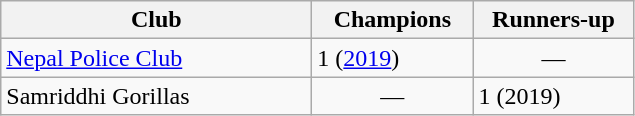<table class="wikitable">
<tr>
<th width="200">Club</th>
<th width="100">Champions</th>
<th width="100">Runners-up</th>
</tr>
<tr>
<td><a href='#'>Nepal Police Club</a></td>
<td>1 (<a href='#'>2019</a>)</td>
<td align="center">—</td>
</tr>
<tr>
<td>Samriddhi Gorillas</td>
<td align="center">—</td>
<td>1 (2019)</td>
</tr>
</table>
